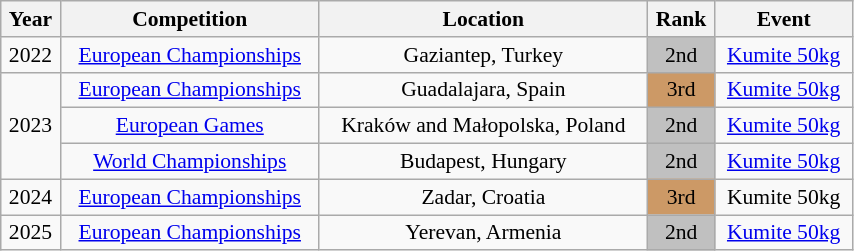<table class="wikitable sortable" width=45% style="font-size:90%; text-align:center;">
<tr>
<th>Year</th>
<th>Competition</th>
<th>Location</th>
<th>Rank</th>
<th>Event</th>
</tr>
<tr>
<td>2022</td>
<td><a href='#'>European Championships</a></td>
<td>Gaziantep, Turkey</td>
<td bgcolor="silver">2nd</td>
<td><a href='#'>Kumite 50kg</a></td>
</tr>
<tr>
<td rowspan=3>2023</td>
<td><a href='#'>European Championships</a></td>
<td>Guadalajara, Spain</td>
<td bgcolor="cc9966">3rd</td>
<td><a href='#'>Kumite 50kg</a></td>
</tr>
<tr>
<td><a href='#'>European Games</a></td>
<td>Kraków and Małopolska, Poland</td>
<td bgcolor="silver">2nd</td>
<td><a href='#'>Kumite 50kg</a></td>
</tr>
<tr>
<td><a href='#'>World Championships</a></td>
<td>Budapest, Hungary</td>
<td bgcolor="silver">2nd</td>
<td><a href='#'>Kumite 50kg</a></td>
</tr>
<tr>
<td>2024</td>
<td><a href='#'>European Championships</a></td>
<td>Zadar, Croatia</td>
<td bgcolor="cc9966">3rd</td>
<td>Kumite 50kg</td>
</tr>
<tr>
<td>2025</td>
<td><a href='#'>European Championships</a></td>
<td>Yerevan, Armenia</td>
<td bgcolor="silver">2nd</td>
<td><a href='#'>Kumite 50kg</a></td>
</tr>
</table>
